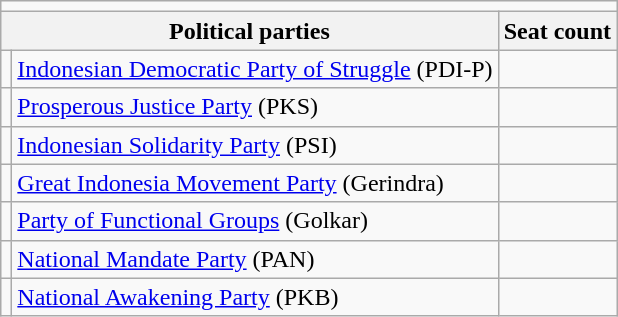<table class="wikitable">
<tr>
<td colspan="4"></td>
</tr>
<tr>
<th colspan="2">Political parties</th>
<th>Seat count</th>
</tr>
<tr>
<td bgcolor=></td>
<td><a href='#'>Indonesian Democratic Party of Struggle</a> (PDI-P)</td>
<td></td>
</tr>
<tr>
<td bgcolor=></td>
<td><a href='#'>Prosperous Justice Party</a> (PKS)</td>
<td></td>
</tr>
<tr>
<td bgcolor=></td>
<td><a href='#'>Indonesian Solidarity Party</a> (PSI)</td>
<td></td>
</tr>
<tr>
<td bgcolor=></td>
<td><a href='#'>Great Indonesia Movement Party</a> (Gerindra)</td>
<td></td>
</tr>
<tr>
<td bgcolor=></td>
<td><a href='#'>Party of Functional Groups</a> (Golkar)</td>
<td></td>
</tr>
<tr>
<td bgcolor=></td>
<td><a href='#'>National Mandate Party</a> (PAN)</td>
<td></td>
</tr>
<tr>
<td bgcolor=></td>
<td><a href='#'>National Awakening Party</a> (PKB)</td>
<td></td>
</tr>
</table>
